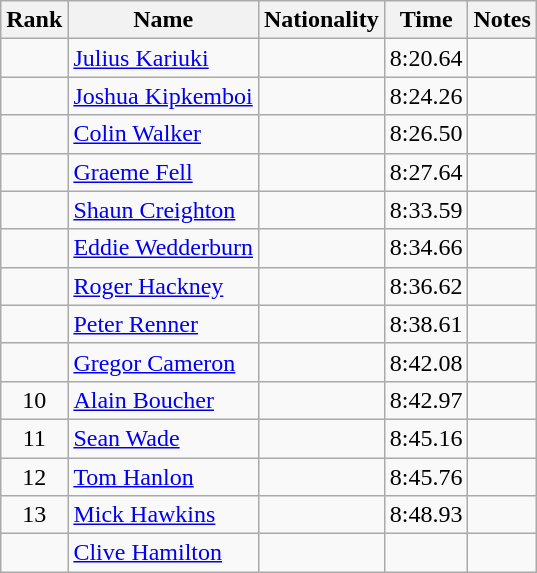<table class="wikitable sortable" style=" text-align:center">
<tr>
<th>Rank</th>
<th>Name</th>
<th>Nationality</th>
<th>Time</th>
<th>Notes</th>
</tr>
<tr>
<td></td>
<td align=left><a href='#'>Julius Kariuki</a></td>
<td align=left></td>
<td>8:20.64</td>
<td></td>
</tr>
<tr>
<td></td>
<td align=left><a href='#'>Joshua Kipkemboi</a></td>
<td align=left></td>
<td>8:24.26</td>
<td></td>
</tr>
<tr>
<td></td>
<td align=left><a href='#'>Colin Walker</a></td>
<td align=left></td>
<td>8:26.50</td>
<td></td>
</tr>
<tr>
<td></td>
<td align=left><a href='#'>Graeme Fell</a></td>
<td align=left></td>
<td>8:27.64</td>
<td></td>
</tr>
<tr>
<td></td>
<td align=left><a href='#'>Shaun Creighton</a></td>
<td align=left></td>
<td>8:33.59</td>
<td></td>
</tr>
<tr>
<td></td>
<td align=left><a href='#'>Eddie Wedderburn</a></td>
<td align=left></td>
<td>8:34.66</td>
<td></td>
</tr>
<tr>
<td></td>
<td align=left><a href='#'>Roger Hackney</a></td>
<td align=left></td>
<td>8:36.62</td>
<td></td>
</tr>
<tr>
<td></td>
<td align=left><a href='#'>Peter Renner</a></td>
<td align=left></td>
<td>8:38.61</td>
<td></td>
</tr>
<tr>
<td></td>
<td align=left><a href='#'>Gregor Cameron</a></td>
<td align=left></td>
<td>8:42.08</td>
<td></td>
</tr>
<tr>
<td>10</td>
<td align=left><a href='#'>Alain Boucher</a></td>
<td align=left></td>
<td>8:42.97</td>
<td></td>
</tr>
<tr>
<td>11</td>
<td align=left><a href='#'>Sean Wade</a></td>
<td align=left></td>
<td>8:45.16</td>
<td></td>
</tr>
<tr>
<td>12</td>
<td align=left><a href='#'>Tom Hanlon</a></td>
<td align=left></td>
<td>8:45.76</td>
<td></td>
</tr>
<tr>
<td>13</td>
<td align=left><a href='#'>Mick Hawkins</a></td>
<td align=left></td>
<td>8:48.93</td>
<td></td>
</tr>
<tr>
<td></td>
<td align=left><a href='#'>Clive Hamilton</a></td>
<td align=left></td>
<td></td>
<td></td>
</tr>
</table>
